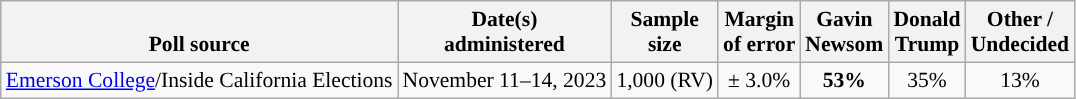<table class="wikitable sortable mw-datatable" style="font-size:90%;text-align:center;line-height:17px">
<tr valign=bottom>
<th>Poll source</th>
<th>Date(s)<br>administered</th>
<th>Sample<br>size</th>
<th>Margin<br>of error</th>
<th class="unsortable">Gavin<br>Newsom<br></th>
<th class="unsortable">Donald<br>Trump<br></th>
<th class="unsortable">Other /<br>Undecided</th>
</tr>
<tr>
<td style="text-align:left;"><a href='#'>Emerson College</a>/Inside California Elections</td>
<td>November 11–14, 2023</td>
<td>1,000 (RV)</td>
<td>± 3.0%</td>
<td style="color:black;background-color:"><strong>53%</strong></td>
<td>35%</td>
<td>13%</td>
</tr>
</table>
